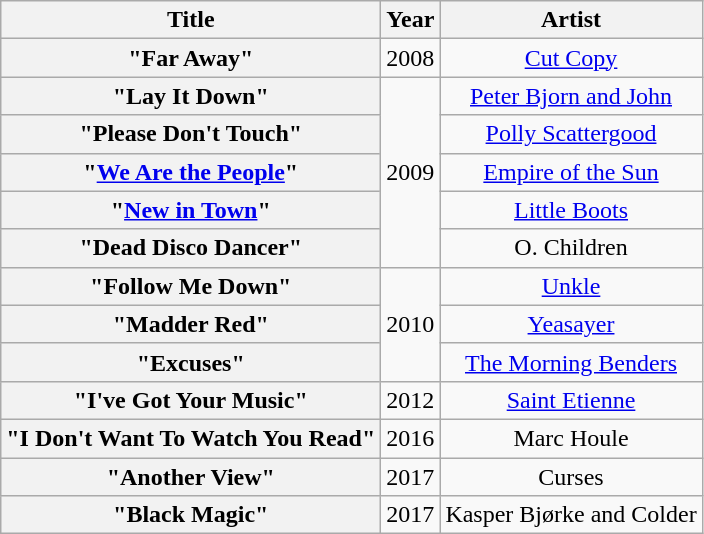<table class="wikitable plainrowheaders" style="text-align:center;">
<tr>
<th scope="col">Title</th>
<th scope="col">Year</th>
<th scope="col">Artist</th>
</tr>
<tr>
<th scope="row">"Far Away"</th>
<td>2008</td>
<td><a href='#'>Cut Copy</a></td>
</tr>
<tr>
<th scope="row">"Lay It Down"</th>
<td rowspan="5">2009</td>
<td><a href='#'>Peter Bjorn and John</a></td>
</tr>
<tr>
<th scope="row">"Please Don't Touch"</th>
<td><a href='#'>Polly Scattergood</a></td>
</tr>
<tr>
<th scope="row">"<a href='#'>We Are the People</a>"</th>
<td><a href='#'>Empire of the Sun</a></td>
</tr>
<tr>
<th scope="row">"<a href='#'>New in Town</a>"</th>
<td><a href='#'>Little Boots</a></td>
</tr>
<tr>
<th scope="row">"Dead Disco Dancer"</th>
<td>O. Children</td>
</tr>
<tr>
<th scope="row">"Follow Me Down"</th>
<td rowspan="3">2010</td>
<td><a href='#'>Unkle</a></td>
</tr>
<tr>
<th scope="row">"Madder Red"</th>
<td><a href='#'>Yeasayer</a></td>
</tr>
<tr>
<th scope="row">"Excuses"</th>
<td><a href='#'>The Morning Benders</a></td>
</tr>
<tr>
<th scope="row">"I've Got Your Music"</th>
<td>2012</td>
<td><a href='#'>Saint Etienne</a></td>
</tr>
<tr>
<th scope="row">"I Don't Want To Watch You Read"</th>
<td>2016</td>
<td>Marc Houle</td>
</tr>
<tr>
<th scope="row">"Another View"</th>
<td>2017</td>
<td>Curses</td>
</tr>
<tr>
<th scope="row">"Black Magic"</th>
<td>2017</td>
<td>Kasper Bjørke and Colder</td>
</tr>
</table>
